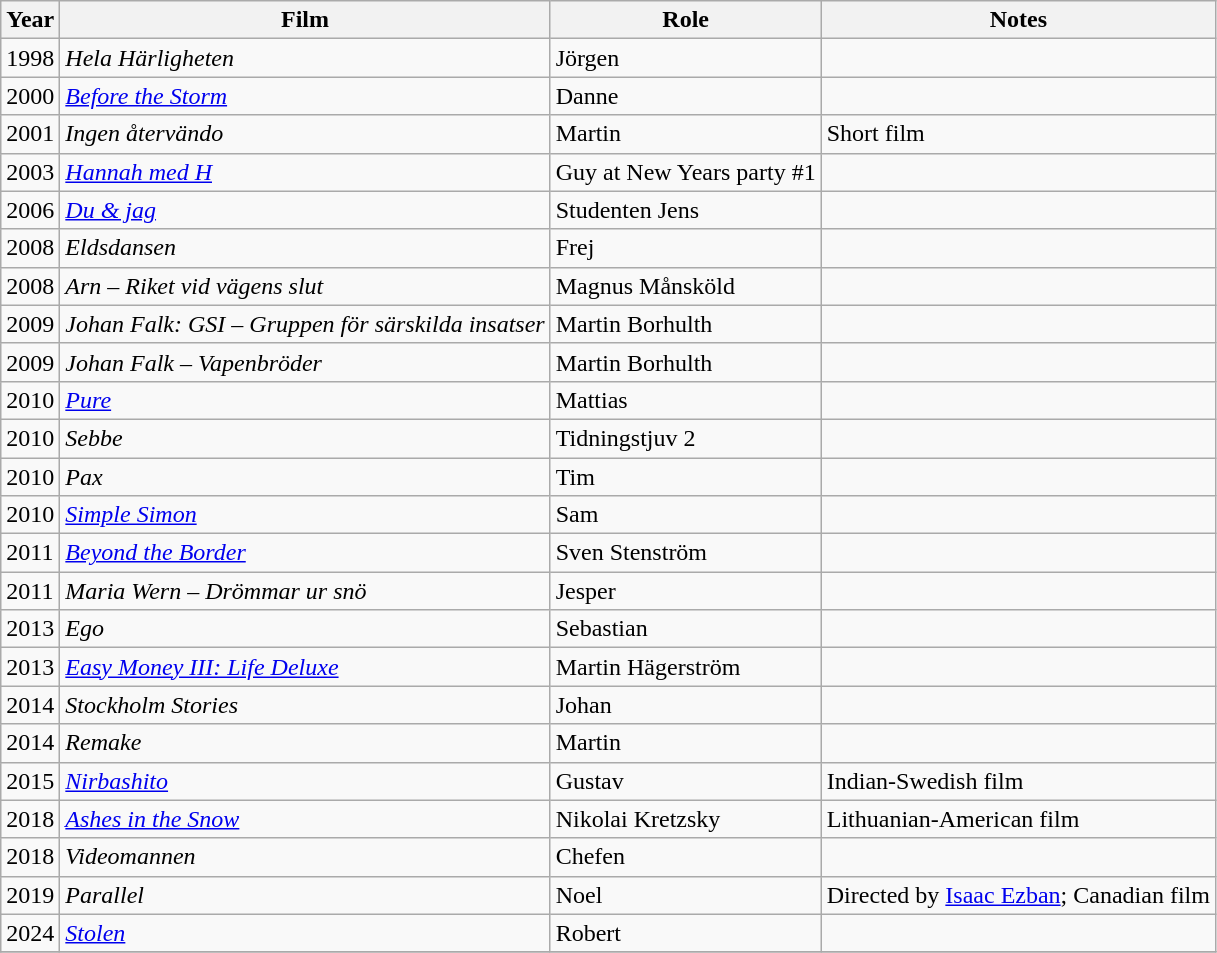<table class="wikitable plainrowheaders sortable">
<tr>
<th>Year</th>
<th>Film</th>
<th>Role</th>
<th>Notes</th>
</tr>
<tr>
<td>1998</td>
<td><em>Hela Härligheten</em></td>
<td>Jörgen</td>
<td></td>
</tr>
<tr>
<td>2000</td>
<td><em><a href='#'>Before the Storm</a></em></td>
<td>Danne</td>
<td></td>
</tr>
<tr>
<td>2001</td>
<td><em>Ingen återvändo</em></td>
<td>Martin</td>
<td>Short film</td>
</tr>
<tr>
<td>2003</td>
<td><em><a href='#'>Hannah med H</a></em></td>
<td>Guy at New Years party #1</td>
<td></td>
</tr>
<tr>
<td>2006</td>
<td><em><a href='#'>Du & jag</a></em></td>
<td>Studenten Jens</td>
<td></td>
</tr>
<tr>
<td>2008</td>
<td><em>Eldsdansen</em></td>
<td>Frej</td>
<td></td>
</tr>
<tr>
<td>2008</td>
<td><em>Arn – Riket vid vägens slut</em></td>
<td>Magnus Månsköld</td>
<td></td>
</tr>
<tr>
<td>2009</td>
<td><em>Johan Falk: GSI – Gruppen för särskilda insatser</em></td>
<td>Martin Borhulth</td>
<td></td>
</tr>
<tr>
<td>2009</td>
<td><em>Johan Falk – Vapenbröder</em></td>
<td>Martin Borhulth</td>
<td></td>
</tr>
<tr>
<td>2010</td>
<td><em><a href='#'>Pure</a></em></td>
<td>Mattias</td>
<td></td>
</tr>
<tr>
<td>2010</td>
<td><em>Sebbe</em></td>
<td>Tidningstjuv 2</td>
<td></td>
</tr>
<tr>
<td>2010</td>
<td><em>Pax</em></td>
<td>Tim</td>
<td></td>
</tr>
<tr>
<td>2010</td>
<td><em><a href='#'>Simple Simon</a></em></td>
<td>Sam</td>
<td></td>
</tr>
<tr>
<td>2011</td>
<td><em><a href='#'>Beyond the Border</a></em></td>
<td>Sven Stenström</td>
<td></td>
</tr>
<tr>
<td>2011</td>
<td><em>Maria Wern – Drömmar ur snö</em></td>
<td>Jesper</td>
<td></td>
</tr>
<tr>
<td>2013</td>
<td><em>Ego</em></td>
<td>Sebastian</td>
<td></td>
</tr>
<tr>
<td>2013</td>
<td><em><a href='#'>Easy Money III: Life Deluxe</a></em></td>
<td>Martin Hägerström</td>
<td></td>
</tr>
<tr>
<td>2014</td>
<td><em>Stockholm Stories</em></td>
<td>Johan</td>
<td></td>
</tr>
<tr>
<td>2014</td>
<td><em>Remake</em></td>
<td>Martin</td>
<td></td>
</tr>
<tr>
<td>2015</td>
<td><em><a href='#'>Nirbashito</a></em></td>
<td>Gustav</td>
<td>Indian-Swedish film</td>
</tr>
<tr>
<td>2018</td>
<td><em><a href='#'>Ashes in the Snow</a></em></td>
<td>Nikolai Kretzsky</td>
<td>Lithuanian-American film</td>
</tr>
<tr>
<td>2018</td>
<td><em>Videomannen</em></td>
<td>Chefen</td>
<td></td>
</tr>
<tr>
<td>2019</td>
<td><em>Parallel</em></td>
<td>Noel</td>
<td>Directed by <a href='#'>Isaac Ezban</a>; Canadian film</td>
</tr>
<tr>
<td>2024</td>
<td><a href='#'><em>Stolen</em></a></td>
<td>Robert</td>
<td></td>
</tr>
<tr>
</tr>
</table>
